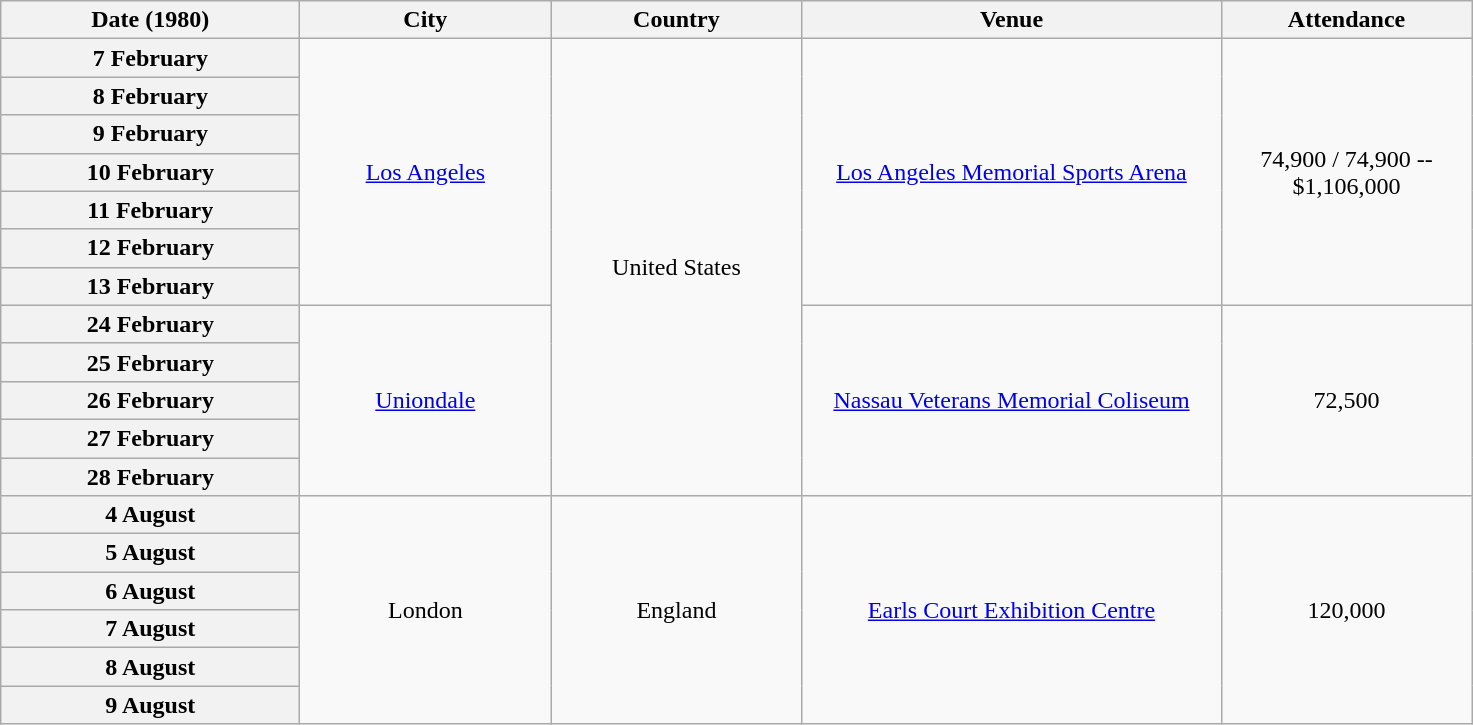<table class="wikitable plainrowheaders" style="text-align:center;">
<tr>
<th scope="col" style="width:12em;">Date (1980)</th>
<th scope="col" style="width:10em;">City</th>
<th scope="col" style="width:10em;">Country</th>
<th scope="col" style="width:17em;">Venue</th>
<th scope="col" style="width:10em;">Attendance</th>
</tr>
<tr>
<th scope="row" style="text-align:center;">7 February</th>
<td rowspan="7"><a href='#'>Los Angeles</a></td>
<td rowspan="12">United States</td>
<td rowspan="7"><a href='#'>Los Angeles Memorial Sports Arena</a></td>
<td rowspan="7">74,900 / 74,900 -- $1,106,000</td>
</tr>
<tr>
<th scope="row" style="text-align:center;">8 February</th>
</tr>
<tr>
<th scope="row" style="text-align:center;">9 February</th>
</tr>
<tr>
<th scope="row" style="text-align:center;">10 February</th>
</tr>
<tr>
<th scope="row" style="text-align:center;">11 February</th>
</tr>
<tr>
<th scope="row" style="text-align:center;">12 February</th>
</tr>
<tr>
<th scope="row" style="text-align:center;">13 February</th>
</tr>
<tr>
<th scope="row" style="text-align:center;">24 February</th>
<td rowspan="5"><a href='#'>Uniondale</a></td>
<td rowspan="5"><a href='#'>Nassau Veterans Memorial Coliseum</a></td>
<td rowspan="5">72,500</td>
</tr>
<tr>
<th scope="row" style="text-align:center;">25 February</th>
</tr>
<tr>
<th scope="row" style="text-align:center;">26 February</th>
</tr>
<tr>
<th scope="row" style="text-align:center;">27 February</th>
</tr>
<tr>
<th scope="row" style="text-align:center;">28 February</th>
</tr>
<tr>
<th scope="row" style="text-align:center;">4 August</th>
<td rowspan="6">London</td>
<td rowspan="6">England</td>
<td rowspan="6"><a href='#'>Earls Court Exhibition Centre</a></td>
<td rowspan="6">120,000</td>
</tr>
<tr>
<th scope="row" style="text-align:center;">5 August</th>
</tr>
<tr>
<th scope="row" style="text-align:center;">6 August</th>
</tr>
<tr>
<th scope="row" style="text-align:center;">7 August</th>
</tr>
<tr>
<th scope="row" style="text-align:center;">8 August</th>
</tr>
<tr>
<th scope="row" style="text-align:center;">9 August</th>
</tr>
</table>
